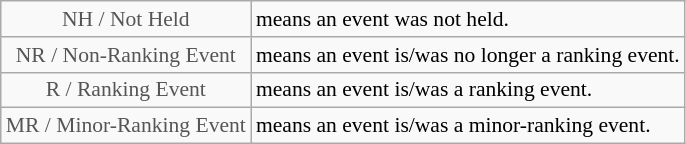<table class="wikitable" style="font-size:90%">
<tr>
<td style="text-align:center; color:#555555;" colspan="4">NH / Not Held</td>
<td>means an event was not held.</td>
</tr>
<tr>
<td style="text-align:center; color:#555555;" colspan="4">NR / Non-Ranking Event</td>
<td>means an event is/was no longer a ranking event.</td>
</tr>
<tr>
<td style="text-align:center; color:#555555;" colspan="4">R / Ranking Event</td>
<td>means an event is/was a ranking event.</td>
</tr>
<tr>
<td style="text-align:center; color:#555555;" colspan="4">MR / Minor-Ranking Event</td>
<td>means an event is/was a minor-ranking event.</td>
</tr>
</table>
